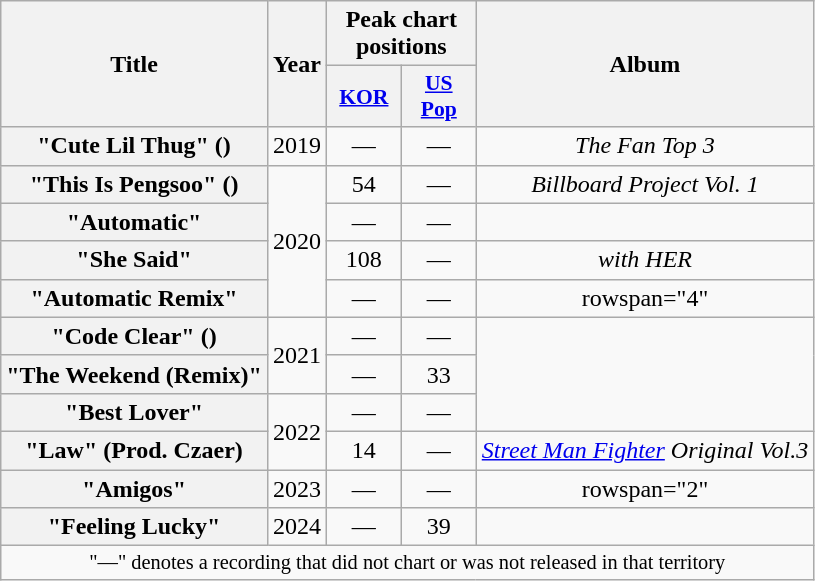<table class="wikitable plainrowheaders" style="text-align:center">
<tr>
<th scope="col" rowspan="2">Title</th>
<th scope="col" rowspan="2">Year</th>
<th scope="col" colspan="2">Peak chart<br>positions</th>
<th scope="col" rowspan="2">Album</th>
</tr>
<tr>
<th scope="col" style="font-size:90%; width:3em"><a href='#'>KOR</a><br></th>
<th scope="col" style="font-size:90%; width:3em"><a href='#'>US<br>Pop</a><br></th>
</tr>
<tr>
<th scope="row">"Cute Lil Thug" ()<br></th>
<td>2019</td>
<td>—</td>
<td>—</td>
<td><em>The Fan Top 3</em></td>
</tr>
<tr>
<th scope="row">"This Is Pengsoo" ()<br></th>
<td rowspan="4">2020</td>
<td>54</td>
<td>—</td>
<td><em>Billboard Project Vol. 1</em></td>
</tr>
<tr>
<th scope="row">"Automatic"<br></th>
<td>—</td>
<td>—</td>
<td></td>
</tr>
<tr>
<th scope="row">"She Said"<br></th>
<td>108</td>
<td>—</td>
<td><em>with HER</em></td>
</tr>
<tr>
<th scope="row">"Automatic Remix"</th>
<td>—</td>
<td>—</td>
<td>rowspan="4" </td>
</tr>
<tr>
<th scope="row">"Code Clear" ()</th>
<td rowspan="2">2021</td>
<td>—</td>
<td>—</td>
</tr>
<tr>
<th scope="row">"The Weekend (Remix)"<br></th>
<td>—</td>
<td>33</td>
</tr>
<tr>
<th scope="row">"Best Lover"<br></th>
<td rowspan="2">2022</td>
<td>—</td>
<td>—</td>
</tr>
<tr>
<th scope="row">"Law" (Prod. Czaer)<br></th>
<td>14</td>
<td>—</td>
<td><em><a href='#'>Street Man Fighter</a> Original Vol.3</em></td>
</tr>
<tr>
<th scope="row">"Amigos"<br></th>
<td>2023</td>
<td>—</td>
<td>—</td>
<td>rowspan="2" </td>
</tr>
<tr>
<th scope="row">"Feeling Lucky"<br></th>
<td>2024</td>
<td>—</td>
<td>39</td>
</tr>
<tr>
<td colspan="5" style="font-size:85%">"—" denotes a recording that did not chart or was not released in that territory</td>
</tr>
</table>
